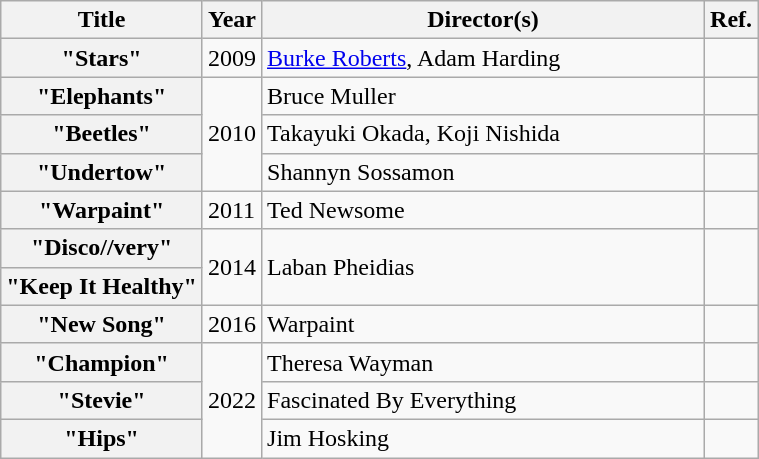<table class="wikitable plainrowheaders" style="text-align:left">
<tr>
<th scope="col">Title</th>
<th scope="col">Year</th>
<th scope="col" style="width:18em">Director(s)</th>
<th scope="col">Ref.</th>
</tr>
<tr>
<th scope="row">"Stars"</th>
<td>2009</td>
<td><a href='#'>Burke Roberts</a>, Adam Harding</td>
<td style="text-align:center"></td>
</tr>
<tr>
<th scope="row">"Elephants"</th>
<td rowspan="3">2010</td>
<td>Bruce Muller</td>
<td style="text-align:center"></td>
</tr>
<tr>
<th scope="row">"Beetles"</th>
<td>Takayuki Okada, Koji Nishida</td>
<td style="text-align:center"></td>
</tr>
<tr>
<th scope="row">"Undertow"</th>
<td>Shannyn Sossamon</td>
<td style="text-align:center"></td>
</tr>
<tr>
<th scope="row">"Warpaint"</th>
<td>2011</td>
<td>Ted Newsome</td>
<td style="text-align:center"></td>
</tr>
<tr>
<th scope="row">"Disco//very"</th>
<td rowspan="2">2014</td>
<td rowspan="2">Laban Pheidias</td>
<td rowspan="2" style="text-align:center"></td>
</tr>
<tr>
<th scope="row">"Keep It Healthy"</th>
</tr>
<tr>
<th scope="row">"New Song"</th>
<td>2016</td>
<td>Warpaint</td>
<td style="text-align:center"></td>
</tr>
<tr>
<th scope="row">"Champion"</th>
<td rowspan="3">2022</td>
<td>Theresa Wayman</td>
<td style="text-align:center"></td>
</tr>
<tr>
<th scope="row">"Stevie"</th>
<td>Fascinated By Everything</td>
<td style="text-align:center"></td>
</tr>
<tr>
<th scope="row">"Hips"</th>
<td>Jim Hosking</td>
<td style="text-align:center"></td>
</tr>
</table>
